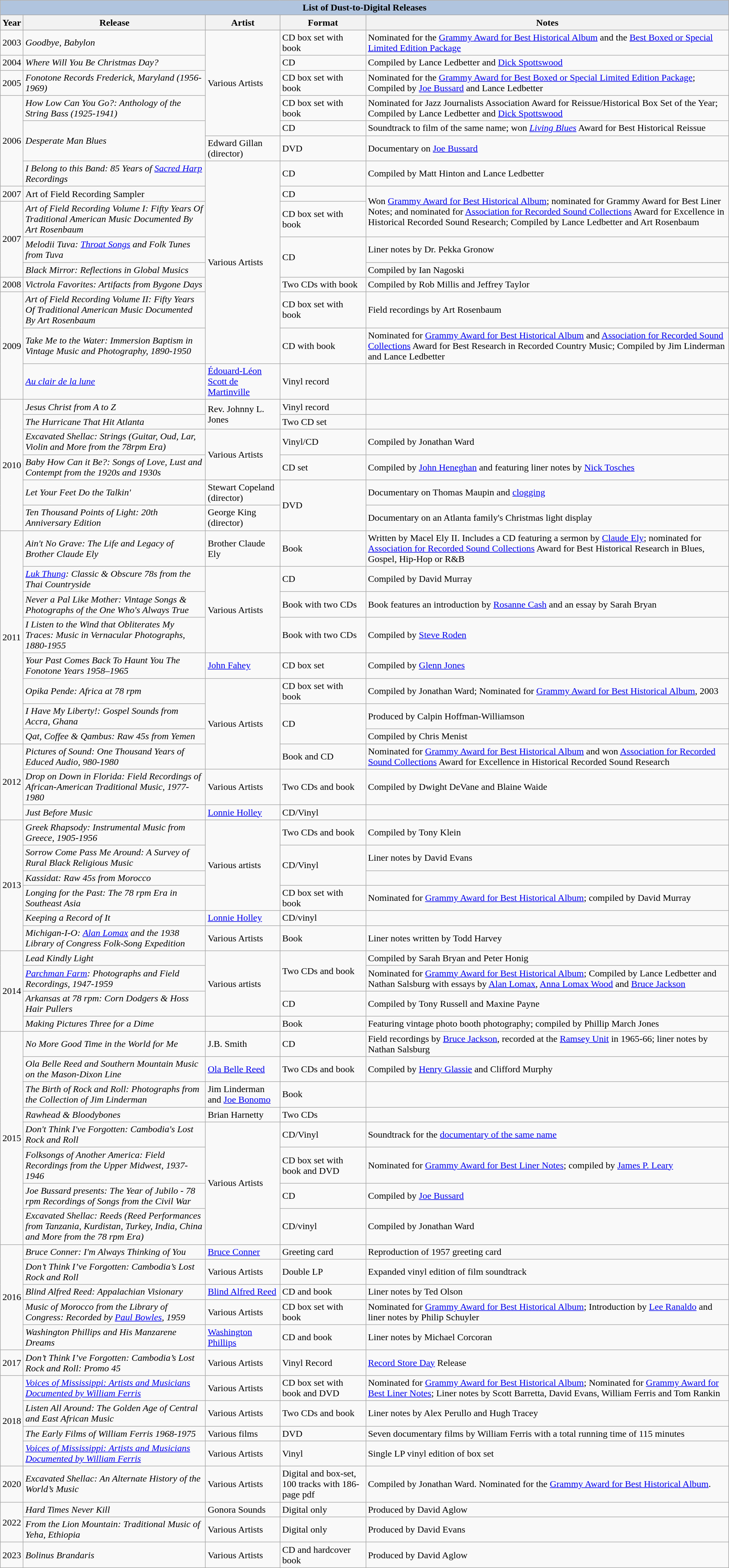<table class="wikitable sortable">
<tr>
<th colspan="5" style="background: LightSteelBlue;">List of Dust-to-Digital Releases</th>
</tr>
<tr style="background:#ccc; text-align:center;">
<th>Year</th>
<th>Release</th>
<th>Artist</th>
<th>Format</th>
<th>Notes</th>
</tr>
<tr>
<td>2003</td>
<td><em>Goodbye, Babylon</em></td>
<td rowspan="5">Various Artists</td>
<td>CD box set with book</td>
<td>Nominated for the <a href='#'>Grammy Award for Best Historical Album</a> and the <a href='#'>Best Boxed or Special Limited Edition Package</a></td>
</tr>
<tr>
<td>2004</td>
<td><em>Where Will You Be Christmas Day?</em></td>
<td>CD</td>
<td>Compiled by Lance Ledbetter and <a href='#'>Dick Spottswood</a></td>
</tr>
<tr>
<td>2005</td>
<td><em>Fonotone Records Frederick, Maryland (1956-1969)</em></td>
<td>CD box set with book</td>
<td>Nominated for the <a href='#'>Grammy Award for Best Boxed or Special Limited Edition Package</a>; Compiled by <a href='#'>Joe Bussard</a> and Lance Ledbetter</td>
</tr>
<tr>
<td rowspan="4">2006</td>
<td><em>How Low Can You Go?: Anthology of the String Bass (1925-1941)</em></td>
<td>CD box set with book</td>
<td>Nominated for Jazz Journalists Association Award for Reissue/Historical Box Set of the Year; Compiled by Lance Ledbetter and <a href='#'>Dick Spottswood</a></td>
</tr>
<tr>
<td rowspan="2"><em>Desperate Man Blues</em></td>
<td>CD</td>
<td>Soundtrack to film of the same name; won <em><a href='#'>Living Blues</a></em> Award for Best Historical Reissue</td>
</tr>
<tr>
<td>Edward Gillan (director)</td>
<td>DVD</td>
<td>Documentary on <a href='#'>Joe Bussard</a></td>
</tr>
<tr>
<td><em>I Belong to this Band: 85 Years of <a href='#'>Sacred Harp</a> Recordings</em></td>
<td rowspan="8">Various Artists</td>
<td>CD</td>
<td>Compiled by Matt Hinton and Lance Ledbetter</td>
</tr>
<tr>
<td>2007</td>
<td>Art of Field Recording Sampler</td>
<td>CD</td>
<td rowspan="2">Won <a href='#'>Grammy Award for Best Historical Album</a>; nominated for Grammy Award for Best Liner Notes; and nominated for <a href='#'>Association for Recorded Sound Collections</a> Award for Excellence in Historical Recorded Sound Research; Compiled by Lance Ledbetter and Art Rosenbaum</td>
</tr>
<tr>
<td rowspan="3">2007</td>
<td><em>Art of Field Recording Volume I: Fifty Years Of Traditional American Music Documented By Art Rosenbaum</em></td>
<td>CD box set with book</td>
</tr>
<tr>
<td><em>Melodii Tuva: <a href='#'>Throat Songs</a> and Folk Tunes from Tuva</em></td>
<td rowspan="2">CD</td>
<td>Liner notes by Dr. Pekka Gronow</td>
</tr>
<tr>
<td><em>Black Mirror: Reflections in Global Musics</em></td>
<td>Compiled by Ian Nagoski</td>
</tr>
<tr>
<td>2008</td>
<td><em>Victrola Favorites: Artifacts from Bygone Days</em></td>
<td>Two CDs with book</td>
<td>Compiled by Rob Millis and Jeffrey Taylor</td>
</tr>
<tr>
<td rowspan="3">2009</td>
<td><em>Art of Field Recording Volume II: Fifty Years Of Traditional American Music Documented By Art Rosenbaum</em></td>
<td>CD box set with book</td>
<td>Field recordings by Art Rosenbaum</td>
</tr>
<tr>
<td><em>Take Me to the Water: Immersion Baptism in Vintage Music and Photography, 1890-1950</em></td>
<td>CD with book</td>
<td>Nominated for <a href='#'>Grammy Award for Best Historical Album</a> and <a href='#'>Association for Recorded Sound Collections</a> Award for Best Research in Recorded Country Music; Compiled by Jim Linderman and Lance Ledbetter</td>
</tr>
<tr>
<td><em><a href='#'>Au clair de la lune</a></em></td>
<td><a href='#'>Édouard-Léon Scott de Martinville</a></td>
<td>Vinyl record</td>
<td></td>
</tr>
<tr>
<td rowspan="6">2010</td>
<td><em>Jesus Christ from A to Z</em></td>
<td rowspan="2">Rev. Johnny L. Jones</td>
<td>Vinyl record</td>
<td></td>
</tr>
<tr>
<td><em>The Hurricane That Hit Atlanta</em></td>
<td>Two CD set</td>
<td></td>
</tr>
<tr>
<td><em>Excavated Shellac: Strings (Guitar, Oud, Lar, Violin and More from the 78rpm Era)</em></td>
<td rowspan="2">Various Artists</td>
<td>Vinyl/CD</td>
<td>Compiled by Jonathan Ward</td>
</tr>
<tr>
<td><em>Baby How Can it Be?: Songs of Love, Lust and Contempt from the 1920s and 1930s</em></td>
<td>CD set</td>
<td>Compiled by <a href='#'>John Heneghan</a> and featuring liner notes by <a href='#'>Nick Tosches</a></td>
</tr>
<tr>
<td><em>Let Your Feet Do the Talkin' </em></td>
<td>Stewart Copeland (director)</td>
<td rowspan="2">DVD</td>
<td>Documentary on Thomas Maupin and <a href='#'>clogging</a></td>
</tr>
<tr>
<td><em>Ten Thousand Points of Light: 20th Anniversary Edition</em></td>
<td>George King (director)</td>
<td>Documentary on an Atlanta family's Christmas light display</td>
</tr>
<tr>
<td rowspan="8">2011</td>
<td><em>Ain't No Grave: The Life and Legacy of Brother Claude Ely</em></td>
<td>Brother Claude Ely</td>
<td>Book</td>
<td>Written by Macel Ely II. Includes a CD featuring a sermon by <a href='#'>Claude Ely</a>; nominated for <a href='#'>Association for Recorded Sound Collections</a> Award for Best Historical Research in Blues, Gospel, Hip-Hop or R&B</td>
</tr>
<tr>
<td><em><a href='#'>Luk Thung</a>: Classic & Obscure 78s from the Thai Countryside</em></td>
<td rowspan="3">Various Artists</td>
<td>CD</td>
<td>Compiled by David Murray</td>
</tr>
<tr>
<td><em>Never a Pal Like Mother: Vintage Songs & Photographs of the One Who's Always True</em></td>
<td>Book with two CDs</td>
<td>Book features an introduction by <a href='#'>Rosanne Cash</a> and an essay by Sarah Bryan</td>
</tr>
<tr>
<td><em>I Listen to the Wind that Obliterates My Traces: Music in Vernacular Photographs, 1880-1955</em></td>
<td>Book with two CDs</td>
<td>Compiled by <a href='#'>Steve Roden</a></td>
</tr>
<tr>
<td><em>Your Past Comes Back To Haunt You The Fonotone Years 1958–1965</em></td>
<td><a href='#'>John Fahey</a></td>
<td>CD box set</td>
<td>Compiled by <a href='#'>Glenn Jones</a></td>
</tr>
<tr>
<td><em>Opika Pende: Africa at 78 rpm</em></td>
<td rowspan="4">Various Artists</td>
<td>CD box set with book</td>
<td>Compiled by Jonathan Ward; Nominated for <a href='#'>Grammy Award for Best Historical Album</a>, 2003</td>
</tr>
<tr>
<td><em>I Have My Liberty!: Gospel Sounds from Accra, Ghana</em></td>
<td rowspan="2">CD</td>
<td>Produced by Calpin Hoffman-Williamson</td>
</tr>
<tr>
<td><em>Qat, Coffee & Qambus: Raw 45s from Yemen</em></td>
<td>Compiled by Chris Menist</td>
</tr>
<tr>
<td rowspan="3">2012</td>
<td><em>Pictures of Sound: One Thousand Years of Educed Audio, 980-1980</em></td>
<td>Book and CD</td>
<td>Nominated for <a href='#'>Grammy Award for Best Historical Album</a> and won <a href='#'>Association for Recorded Sound Collections</a> Award for Excellence in Historical Recorded Sound Research</td>
</tr>
<tr>
<td><em>Drop on Down in Florida: Field Recordings of African-American Traditional Music, 1977-1980</em></td>
<td>Various Artists</td>
<td>Two CDs and book</td>
<td>Compiled by Dwight DeVane and Blaine Waide</td>
</tr>
<tr>
<td><em>Just Before Music</em></td>
<td><a href='#'>Lonnie Holley</a></td>
<td>CD/Vinyl</td>
<td></td>
</tr>
<tr>
<td rowspan="6">2013</td>
<td><em>Greek Rhapsody: Instrumental Music from Greece, 1905-1956</em></td>
<td Rowspan="4">Various artists</td>
<td>Two CDs and book</td>
<td>Compiled by Tony Klein</td>
</tr>
<tr>
<td><em>Sorrow Come Pass Me Around: A Survey of Rural Black Religious Music</em></td>
<td rowspan="2">CD/Vinyl</td>
<td>Liner notes by David Evans</td>
</tr>
<tr>
<td><em>Kassidat: Raw 45s from Morocco</em></td>
<td></td>
</tr>
<tr>
<td><em>Longing for the Past: The 78 rpm Era in Southeast Asia</em></td>
<td>CD box set with book</td>
<td>Nominated for <a href='#'>Grammy Award for Best Historical Album</a>; compiled by David Murray</td>
</tr>
<tr>
<td><em>Keeping a Record of It</em></td>
<td><a href='#'>Lonnie Holley</a></td>
<td>CD/vinyl</td>
<td></td>
</tr>
<tr>
<td><em>Michigan-I-O: <a href='#'>Alan Lomax</a> and the 1938 Library of Congress Folk-Song Expedition</em></td>
<td>Various Artists</td>
<td>Book</td>
<td>Liner notes written by Todd Harvey</td>
</tr>
<tr>
<td rowspan="4">2014</td>
<td><em>Lead Kindly Light</em></td>
<td Rowspan="3">Various artists</td>
<td rowspan="2">Two CDs and book</td>
<td>Compiled by Sarah Bryan and Peter Honig</td>
</tr>
<tr>
<td><em><a href='#'>Parchman Farm</a>: Photographs and Field Recordings, 1947-1959</em></td>
<td>Nominated for <a href='#'>Grammy Award for Best Historical Album</a>; Compiled by Lance Ledbetter and Nathan Salsburg with essays by <a href='#'>Alan Lomax</a>, <a href='#'>Anna Lomax Wood</a> and <a href='#'>Bruce Jackson</a></td>
</tr>
<tr>
<td><em>Arkansas at 78 rpm: Corn Dodgers & Hoss Hair Pullers</em></td>
<td>CD</td>
<td>Compiled by Tony Russell and Maxine Payne</td>
</tr>
<tr>
<td><em>Making Pictures Three for a Dime</em></td>
<td></td>
<td>Book</td>
<td>Featuring vintage photo booth photography; compiled by Phillip March Jones</td>
</tr>
<tr>
<td rowspan="8">2015</td>
<td><em>No More Good Time in the World for Me</em></td>
<td>J.B. Smith</td>
<td>CD</td>
<td>Field recordings by <a href='#'>Bruce Jackson</a>, recorded at the <a href='#'>Ramsey Unit</a> in 1965-66; liner notes by Nathan Salsburg</td>
</tr>
<tr>
<td><em>Ola Belle Reed and Southern Mountain Music on the Mason-Dixon Line</em></td>
<td><a href='#'>Ola Belle Reed</a></td>
<td>Two CDs and book</td>
<td>Compiled by <a href='#'>Henry Glassie</a> and Clifford Murphy</td>
</tr>
<tr>
<td><em>The Birth of Rock and Roll: Photographs from the Collection of Jim Linderman</em></td>
<td>Jim Linderman and <a href='#'>Joe Bonomo</a></td>
<td>Book</td>
<td></td>
</tr>
<tr>
<td><em>Rawhead & Bloodybones</em></td>
<td>Brian Harnetty</td>
<td>Two CDs</td>
<td></td>
</tr>
<tr>
<td><em>Don't Think I've Forgotten: Cambodia's Lost Rock and Roll</em></td>
<td rowspan="4">Various Artists</td>
<td>CD/Vinyl</td>
<td>Soundtrack for the <a href='#'>documentary of the same name</a></td>
</tr>
<tr>
<td><em>Folksongs of Another America: Field Recordings from the Upper Midwest, 1937-1946</em></td>
<td>CD box set with book and DVD</td>
<td>Nominated for <a href='#'>Grammy Award for Best Liner Notes</a>; compiled by <a href='#'>James P. Leary</a></td>
</tr>
<tr>
<td><em>Joe Bussard presents: The Year of Jubilo - 78 rpm Recordings of Songs from the Civil War</em></td>
<td>CD</td>
<td>Compiled by <a href='#'>Joe Bussard</a></td>
</tr>
<tr>
<td><em>Excavated Shellac: Reeds (Reed Performances from Tanzania, Kurdistan, Turkey, India, China and More from the 78 rpm Era)</em></td>
<td>CD/vinyl</td>
<td>Compiled by Jonathan Ward</td>
</tr>
<tr>
<td rowspan="5">2016</td>
<td><em>Bruce Conner: I'm Always Thinking of You</em></td>
<td><a href='#'>Bruce Conner</a></td>
<td>Greeting card</td>
<td>Reproduction of 1957 greeting card</td>
</tr>
<tr>
<td><em>Don’t Think I’ve Forgotten: Cambodia’s Lost Rock and Roll</em></td>
<td>Various Artists</td>
<td>Double LP</td>
<td>Expanded vinyl edition of film soundtrack</td>
</tr>
<tr>
<td><em>Blind Alfred Reed: Appalachian Visionary</em></td>
<td><a href='#'>Blind Alfred Reed</a></td>
<td>CD and book</td>
<td>Liner notes by Ted Olson</td>
</tr>
<tr>
<td><em>Music of Morocco from the Library of Congress: Recorded by <a href='#'>Paul Bowles</a>, 1959</em></td>
<td>Various Artists</td>
<td>CD box set with book</td>
<td>Nominated for <a href='#'>Grammy Award for Best Historical Album</a>; Introduction by <a href='#'>Lee Ranaldo</a> and liner notes by Philip Schuyler</td>
</tr>
<tr>
<td><em>Washington Phillips and His Manzarene Dreams</em></td>
<td><a href='#'>Washington Phillips</a></td>
<td>CD and book</td>
<td>Liner notes by Michael Corcoran</td>
</tr>
<tr>
<td rowspan="1">2017</td>
<td><em>Don’t Think I’ve Forgotten: Cambodia’s Lost Rock and Roll: Promo 45</em></td>
<td>Various Artists</td>
<td>Vinyl Record</td>
<td><a href='#'>Record Store Day</a> Release</td>
</tr>
<tr>
<td rowspan="4">2018</td>
<td><em><a href='#'>Voices of Mississippi: Artists and Musicians Documented by William Ferris</a></em></td>
<td>Various Artists</td>
<td>CD box set with book and DVD</td>
<td>Nominated for <a href='#'>Grammy Award for Best Historical Album</a>; Nominated for <a href='#'>Grammy Award for Best Liner Notes</a>; Liner notes by Scott Barretta, David Evans, William Ferris and Tom Rankin</td>
</tr>
<tr>
<td><em>Listen All Around: The Golden Age of Central and East African Music </em></td>
<td>Various Artists</td>
<td>Two CDs and book</td>
<td>Liner notes by Alex Perullo and Hugh Tracey</td>
</tr>
<tr>
<td><em>The Early Films of William Ferris 1968-1975</em></td>
<td>Various films</td>
<td>DVD</td>
<td>Seven documentary films by William Ferris with a total running time of 115 minutes</td>
</tr>
<tr>
<td><em><a href='#'>Voices of Mississippi: Artists and Musicians Documented by William Ferris</a></em></td>
<td>Various Artists</td>
<td>Vinyl</td>
<td>Single LP vinyl edition of box set</td>
</tr>
<tr>
<td rowspan="1">2020</td>
<td><em>Excavated Shellac: An Alternate History of the World’s Music</em></td>
<td>Various Artists</td>
<td>Digital and box-set, 100 tracks with 186-page pdf</td>
<td>Compiled by Jonathan Ward. Nominated for the <a href='#'>Grammy Award for Best Historical Album</a>.</td>
</tr>
<tr>
<td rowspan="2">2022</td>
<td><em>Hard Times Never Kill</em></td>
<td>Gonora Sounds</td>
<td>Digital only</td>
<td>Produced by David Aglow</td>
</tr>
<tr>
<td><em>From the Lion Mountain: Traditional Music of Yeha, Ethiopia</em></td>
<td>Various Artists</td>
<td>Digital only</td>
<td>Produced by David Evans</td>
</tr>
<tr>
<td>2023</td>
<td><em>Bolinus Brandaris</em></td>
<td>Various Artists</td>
<td>CD and hardcover book</td>
<td>Produced by David Aglow</td>
</tr>
</table>
